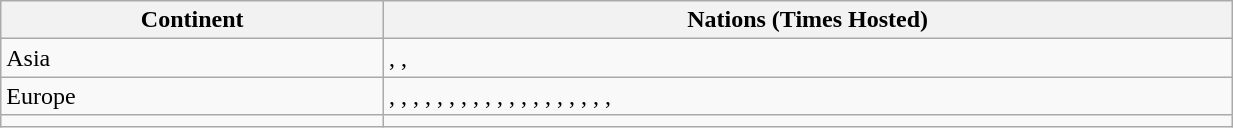<table class="wikitable" style="width:65%">
<tr>
<th>Continent</th>
<th>Nations (Times Hosted)</th>
</tr>
<tr>
<td>Asia</td>
<td>, , </td>
</tr>
<tr>
<td>Europe</td>
<td>, , , , , , , , , , , , , , , , , , , </td>
</tr>
<tr>
<td></td>
<td></td>
</tr>
</table>
